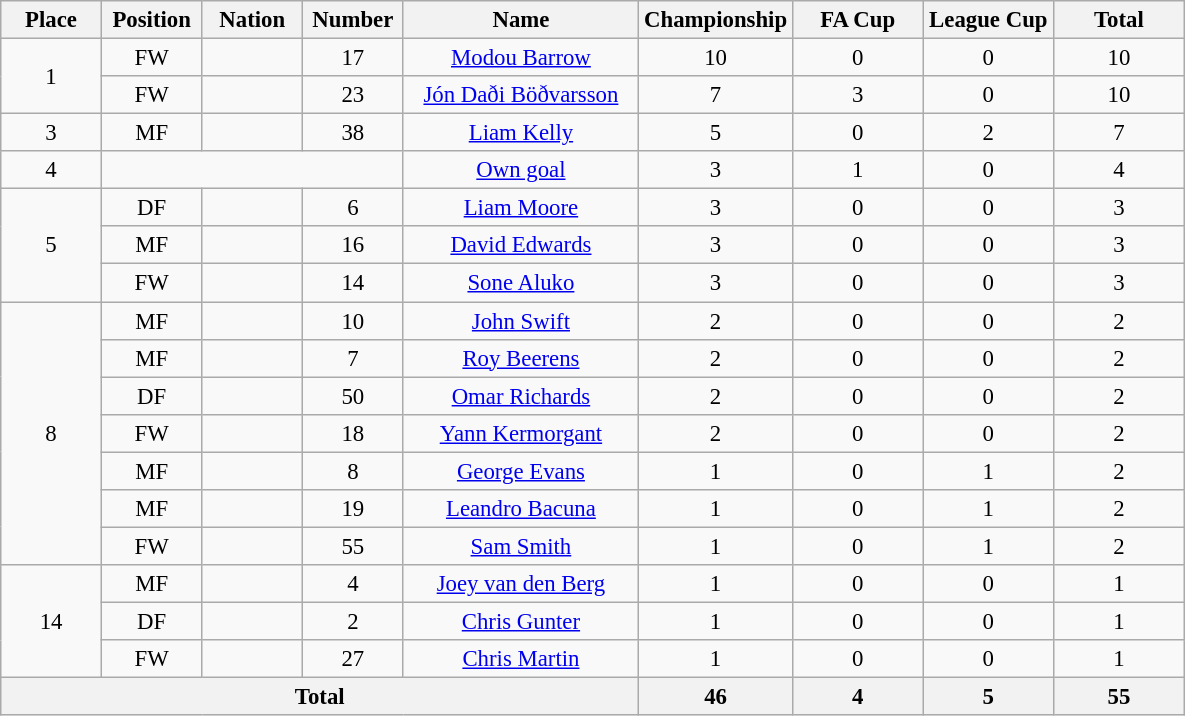<table class="wikitable" style="font-size: 95%; text-align: center;">
<tr>
<th width=60>Place</th>
<th width=60>Position</th>
<th width=60>Nation</th>
<th width=60>Number</th>
<th width=150>Name</th>
<th width=80>Championship</th>
<th width=80>FA Cup</th>
<th width=80>League Cup</th>
<th width=80>Total</th>
</tr>
<tr>
<td rowspan="2">1</td>
<td>FW</td>
<td></td>
<td>17</td>
<td><a href='#'>Modou Barrow</a></td>
<td>10</td>
<td>0</td>
<td>0</td>
<td>10</td>
</tr>
<tr>
<td>FW</td>
<td></td>
<td>23</td>
<td><a href='#'>Jón Daði Böðvarsson</a></td>
<td>7</td>
<td>3</td>
<td>0</td>
<td>10</td>
</tr>
<tr>
<td>3</td>
<td>MF</td>
<td></td>
<td>38</td>
<td><a href='#'>Liam Kelly</a></td>
<td>5</td>
<td>0</td>
<td>2</td>
<td>7</td>
</tr>
<tr>
<td>4</td>
<td colspan="3"></td>
<td><a href='#'>Own goal</a></td>
<td>3</td>
<td>1</td>
<td>0</td>
<td>4</td>
</tr>
<tr>
<td rowspan="3">5</td>
<td>DF</td>
<td></td>
<td>6</td>
<td><a href='#'>Liam Moore</a></td>
<td>3</td>
<td>0</td>
<td>0</td>
<td>3</td>
</tr>
<tr>
<td>MF</td>
<td></td>
<td>16</td>
<td><a href='#'>David Edwards</a></td>
<td>3</td>
<td>0</td>
<td>0</td>
<td>3</td>
</tr>
<tr>
<td>FW</td>
<td></td>
<td>14</td>
<td><a href='#'>Sone Aluko</a></td>
<td>3</td>
<td>0</td>
<td>0</td>
<td>3</td>
</tr>
<tr>
<td rowspan="7">8</td>
<td>MF</td>
<td></td>
<td>10</td>
<td><a href='#'>John Swift</a></td>
<td>2</td>
<td>0</td>
<td>0</td>
<td>2</td>
</tr>
<tr>
<td>MF</td>
<td></td>
<td>7</td>
<td><a href='#'>Roy Beerens</a></td>
<td>2</td>
<td>0</td>
<td>0</td>
<td>2</td>
</tr>
<tr>
<td>DF</td>
<td></td>
<td>50</td>
<td><a href='#'>Omar Richards</a></td>
<td>2</td>
<td>0</td>
<td>0</td>
<td>2</td>
</tr>
<tr>
<td>FW</td>
<td></td>
<td>18</td>
<td><a href='#'>Yann Kermorgant</a></td>
<td>2</td>
<td>0</td>
<td>0</td>
<td>2</td>
</tr>
<tr>
<td>MF</td>
<td></td>
<td>8</td>
<td><a href='#'>George Evans</a></td>
<td>1</td>
<td>0</td>
<td>1</td>
<td>2</td>
</tr>
<tr>
<td>MF</td>
<td></td>
<td>19</td>
<td><a href='#'>Leandro Bacuna</a></td>
<td>1</td>
<td>0</td>
<td>1</td>
<td>2</td>
</tr>
<tr>
<td>FW</td>
<td></td>
<td>55</td>
<td><a href='#'>Sam Smith</a></td>
<td>1</td>
<td>0</td>
<td>1</td>
<td>2</td>
</tr>
<tr>
<td rowspan="3">14</td>
<td>MF</td>
<td></td>
<td>4</td>
<td><a href='#'>Joey van den Berg</a></td>
<td>1</td>
<td>0</td>
<td>0</td>
<td>1</td>
</tr>
<tr>
<td>DF</td>
<td></td>
<td>2</td>
<td><a href='#'>Chris Gunter</a></td>
<td>1</td>
<td>0</td>
<td>0</td>
<td>1</td>
</tr>
<tr>
<td>FW</td>
<td></td>
<td>27</td>
<td><a href='#'>Chris Martin</a></td>
<td>1</td>
<td>0</td>
<td>0</td>
<td>1</td>
</tr>
<tr>
<th colspan=5>Total</th>
<th>46</th>
<th>4</th>
<th>5</th>
<th>55</th>
</tr>
</table>
